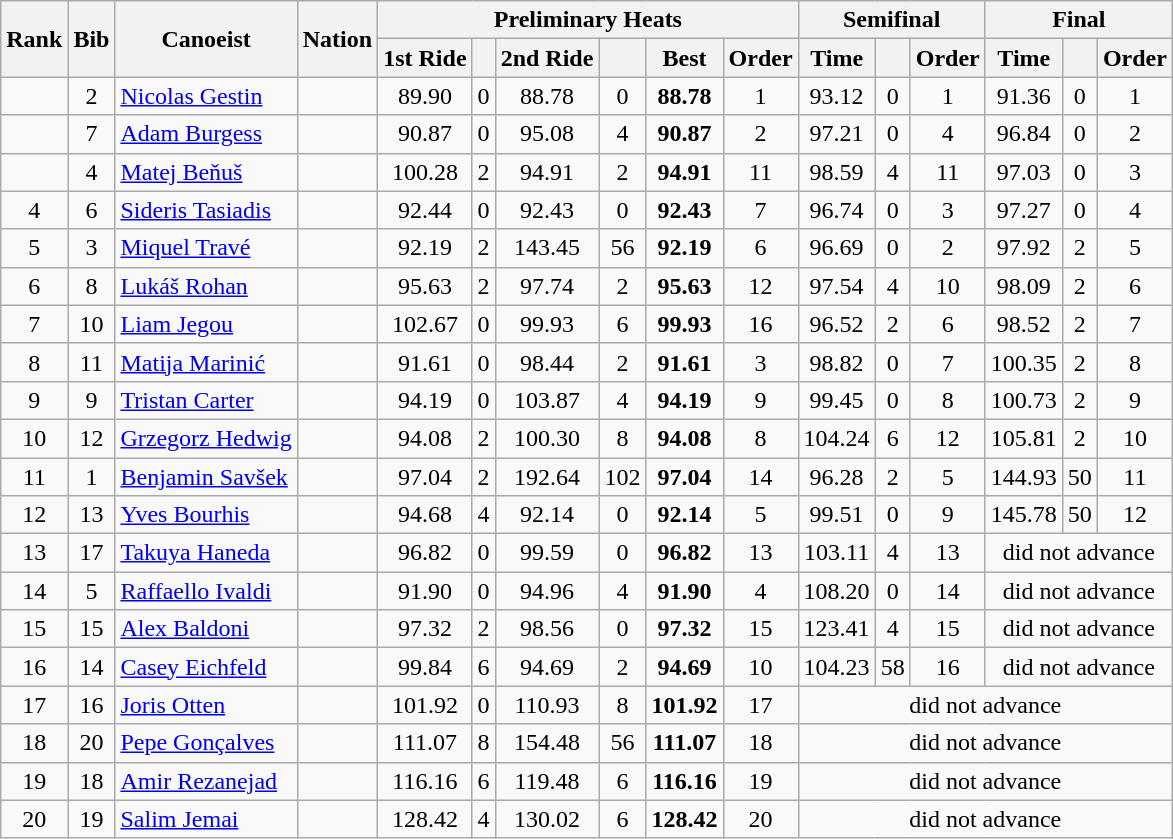<table class="wikitable sortable" style="text-align:center">
<tr>
<th rowspan=2>Rank</th>
<th rowspan=2>Bib</th>
<th rowspan=2>Canoeist</th>
<th rowspan=2>Nation</th>
<th colspan=6>Preliminary Heats</th>
<th colspan=3>Semifinal</th>
<th colspan=3>Final</th>
</tr>
<tr>
<th>1st Ride</th>
<th></th>
<th>2nd Ride</th>
<th></th>
<th>Best</th>
<th>Order</th>
<th>Time</th>
<th></th>
<th>Order</th>
<th>Time</th>
<th></th>
<th>Order</th>
</tr>
<tr>
<td></td>
<td>2</td>
<td align=left><a href='#'>Nicolas Gestin</a></td>
<td align=left></td>
<td>89.90</td>
<td>0</td>
<td>88.78</td>
<td>0</td>
<td><strong>88.78</strong></td>
<td>1</td>
<td>93.12</td>
<td>0</td>
<td>1</td>
<td>91.36</td>
<td>0</td>
<td>1</td>
</tr>
<tr>
<td></td>
<td>7</td>
<td align=left><a href='#'>Adam Burgess</a></td>
<td align=left></td>
<td>90.87</td>
<td>0</td>
<td>95.08</td>
<td>4</td>
<td><strong>90.87</strong></td>
<td>2</td>
<td>97.21</td>
<td>0</td>
<td>4</td>
<td>96.84</td>
<td>0</td>
<td>2</td>
</tr>
<tr>
<td></td>
<td>4</td>
<td align=left><a href='#'>Matej Beňuš</a></td>
<td align=left></td>
<td>100.28</td>
<td>2</td>
<td>94.91</td>
<td>2</td>
<td><strong>94.91</strong></td>
<td>11</td>
<td>98.59</td>
<td>4</td>
<td>11</td>
<td>97.03</td>
<td>0</td>
<td>3</td>
</tr>
<tr>
<td>4</td>
<td>6</td>
<td align=left><a href='#'>Sideris Tasiadis</a></td>
<td align=left></td>
<td>92.44</td>
<td>0</td>
<td>92.43</td>
<td>0</td>
<td><strong>92.43</strong></td>
<td>7</td>
<td>96.74</td>
<td>0</td>
<td>3</td>
<td>97.27</td>
<td>0</td>
<td>4</td>
</tr>
<tr>
<td>5</td>
<td>3</td>
<td align=left><a href='#'>Miquel Travé</a></td>
<td align=left></td>
<td>92.19</td>
<td>2</td>
<td>143.45</td>
<td>56</td>
<td><strong>92.19</strong></td>
<td>6</td>
<td>96.69</td>
<td>0</td>
<td>2</td>
<td>97.92</td>
<td>2</td>
<td>5</td>
</tr>
<tr>
<td>6</td>
<td>8</td>
<td align=left><a href='#'>Lukáš Rohan</a></td>
<td align=left></td>
<td>95.63</td>
<td>2</td>
<td>97.74</td>
<td>2</td>
<td><strong>95.63</strong></td>
<td>12</td>
<td>97.54</td>
<td>4</td>
<td>10</td>
<td>98.09</td>
<td>2</td>
<td>6</td>
</tr>
<tr>
<td>7</td>
<td>10</td>
<td align=left><a href='#'>Liam Jegou</a></td>
<td align=left></td>
<td>102.67</td>
<td>0</td>
<td>99.93</td>
<td>6</td>
<td><strong>99.93</strong></td>
<td>16</td>
<td>96.52</td>
<td>2</td>
<td>6</td>
<td>98.52</td>
<td>2</td>
<td>7</td>
</tr>
<tr>
<td>8</td>
<td>11</td>
<td align=left><a href='#'>Matija Marinić</a></td>
<td align=left></td>
<td>91.61</td>
<td>0</td>
<td>98.44</td>
<td>2</td>
<td><strong>91.61</strong></td>
<td>3</td>
<td>98.82</td>
<td>0</td>
<td>7</td>
<td>100.35</td>
<td>2</td>
<td>8</td>
</tr>
<tr>
<td>9</td>
<td>9</td>
<td align=left><a href='#'>Tristan Carter</a></td>
<td align=left></td>
<td>94.19</td>
<td>0</td>
<td>103.87</td>
<td>4</td>
<td><strong>94.19</strong></td>
<td>9</td>
<td>99.45</td>
<td>0</td>
<td>8</td>
<td>100.73</td>
<td>2</td>
<td>9</td>
</tr>
<tr>
<td>10</td>
<td>12</td>
<td align=left><a href='#'>Grzegorz Hedwig</a></td>
<td align=left></td>
<td>94.08</td>
<td>2</td>
<td>100.30</td>
<td>8</td>
<td><strong>94.08</strong></td>
<td>8</td>
<td>104.24</td>
<td>6</td>
<td>12</td>
<td>105.81</td>
<td>2</td>
<td>10</td>
</tr>
<tr>
<td>11</td>
<td>1</td>
<td align=left><a href='#'>Benjamin Savšek</a></td>
<td align=left></td>
<td>97.04</td>
<td>2</td>
<td>192.64</td>
<td>102</td>
<td><strong>97.04</strong></td>
<td>14</td>
<td>96.28</td>
<td>2</td>
<td>5</td>
<td>144.93</td>
<td>50</td>
<td>11</td>
</tr>
<tr>
<td>12</td>
<td>13</td>
<td align=left><a href='#'>Yves Bourhis</a></td>
<td align=left></td>
<td>94.68</td>
<td>4</td>
<td>92.14</td>
<td>0</td>
<td><strong>92.14</strong></td>
<td>5</td>
<td>99.51</td>
<td>0</td>
<td>9</td>
<td>145.78</td>
<td>50</td>
<td>12</td>
</tr>
<tr>
<td>13</td>
<td>17</td>
<td align=left><a href='#'>Takuya Haneda</a></td>
<td align=left></td>
<td>96.82</td>
<td>0</td>
<td>99.59</td>
<td>0</td>
<td><strong>96.82</strong></td>
<td>13</td>
<td>103.11</td>
<td>4</td>
<td>13</td>
<td colspan=3>did not advance</td>
</tr>
<tr>
<td>14</td>
<td>5</td>
<td align=left><a href='#'>Raffaello Ivaldi</a></td>
<td align=left></td>
<td>91.90</td>
<td>0</td>
<td>94.96</td>
<td>4</td>
<td><strong>91.90</strong></td>
<td>4</td>
<td>108.20</td>
<td>0</td>
<td>14</td>
<td colspan=3>did not advance</td>
</tr>
<tr>
<td>15</td>
<td>15</td>
<td align=left><a href='#'>Alex Baldoni</a></td>
<td align=left></td>
<td>97.32</td>
<td>2</td>
<td>98.56</td>
<td>0</td>
<td><strong>97.32</strong></td>
<td>15</td>
<td>123.41</td>
<td>4</td>
<td>15</td>
<td colspan=3>did not advance</td>
</tr>
<tr>
<td>16</td>
<td>14</td>
<td align=left><a href='#'>Casey Eichfeld</a></td>
<td align=left></td>
<td>99.84</td>
<td>6</td>
<td>94.69</td>
<td>2</td>
<td><strong>94.69</strong></td>
<td>10</td>
<td>104.23</td>
<td>58</td>
<td>16</td>
<td colspan=3>did not advance</td>
</tr>
<tr>
<td>17</td>
<td>16</td>
<td align=left><a href='#'>Joris Otten</a></td>
<td align=left></td>
<td>101.92</td>
<td>0</td>
<td>110.93</td>
<td>8</td>
<td><strong>101.92</strong></td>
<td>17</td>
<td colspan=6>did not advance</td>
</tr>
<tr>
<td>18</td>
<td>20</td>
<td align=left><a href='#'>Pepe Gonçalves</a></td>
<td align=left></td>
<td>111.07</td>
<td>8</td>
<td>154.48</td>
<td>56</td>
<td><strong>111.07</strong></td>
<td>18</td>
<td colspan=6>did not advance</td>
</tr>
<tr>
<td>19</td>
<td>18</td>
<td align=left><a href='#'>Amir Rezanejad</a></td>
<td align=left></td>
<td>116.16</td>
<td>6</td>
<td>119.48</td>
<td>6</td>
<td><strong>116.16</strong></td>
<td>19</td>
<td colspan=6>did not advance</td>
</tr>
<tr>
<td>20</td>
<td>19</td>
<td align=left><a href='#'>Salim Jemai</a></td>
<td align=left></td>
<td>128.42</td>
<td>4</td>
<td>130.02</td>
<td>6</td>
<td><strong>128.42</strong></td>
<td>20</td>
<td colspan=6>did not advance</td>
</tr>
</table>
